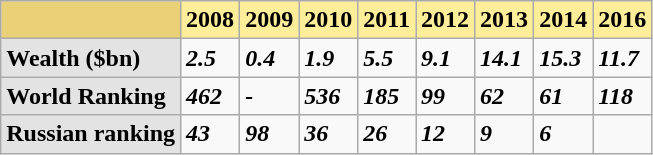<table class="wikitable">
<tr>
<td style="background:#ead177;"></td>
<td style="background:#fe9;"><strong>2008</strong></td>
<td style="background:#fe9;"><strong>2009</strong></td>
<td style="background:#fe9;"><strong>2010</strong></td>
<td style="background:#fe9;"><strong>2011</strong></td>
<td style="background:#fe9;"><strong>2012</strong></td>
<td style="background:#fe9;"><strong>2013</strong></td>
<td style="background:#fe9;"><strong>2014</strong></td>
<td style="background:#fe9;"><strong>2016</strong></td>
</tr>
<tr>
<td style="background:#e3e3e3;"><strong>Wealth ($bn)</strong></td>
<td><strong><em>2.5</em></strong></td>
<td><strong><em>0.4</em></strong></td>
<td><strong><em>1.9</em></strong></td>
<td><strong><em>5.5</em></strong></td>
<td><strong><em>9.1</em></strong></td>
<td><strong><em>14.1</em></strong></td>
<td><strong><em>15.3</em></strong></td>
<td><strong><em>11.7</em></strong></td>
</tr>
<tr>
<td style="background:#e3e3e3;"><strong>World Ranking</strong></td>
<td><strong><em>462</em></strong></td>
<td><strong><em>-</em></strong></td>
<td><strong><em>536</em></strong></td>
<td><strong><em>185</em></strong></td>
<td><strong><em>99</em></strong></td>
<td><strong><em>62</em></strong></td>
<td><strong><em>61</em></strong></td>
<td><strong><em>118</em></strong></td>
</tr>
<tr>
<td style="background:#e3e3e3;"><strong>Russian ranking</strong></td>
<td><strong><em>43</em></strong></td>
<td><strong><em>98</em></strong></td>
<td><strong><em>36</em></strong></td>
<td><strong><em>26</em></strong></td>
<td><strong><em>12</em></strong></td>
<td><strong><em>9</em></strong></td>
<td><strong><em>6</em></strong></td>
<td></td>
</tr>
</table>
